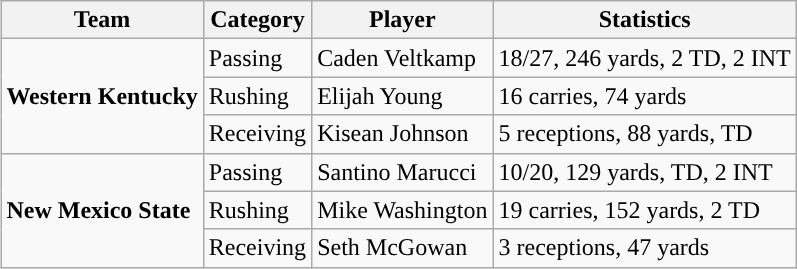<table class="wikitable" style="float: right;">
<tr>
<th>Team</th>
<th>Category</th>
<th>Player</th>
<th>Statistics</th>
</tr>
<tr>
<td rowspan=3><strong>Western Kentucky</strong></td>
<td>Passing</td>
<td>Caden Veltkamp</td>
<td>18/27, 246 yards, 2 TD, 2 INT</td>
</tr>
<tr>
<td>Rushing</td>
<td>Elijah Young</td>
<td>16 carries, 74 yards</td>
</tr>
<tr>
<td>Receiving</td>
<td>Kisean Johnson</td>
<td>5 receptions, 88 yards, TD</td>
</tr>
<tr>
<td rowspan=3><strong>New Mexico State</strong></td>
<td>Passing</td>
<td>Santino Marucci</td>
<td>10/20, 129 yards, TD, 2 INT</td>
</tr>
<tr>
<td>Rushing</td>
<td>Mike Washington</td>
<td>19 carries, 152 yards, 2 TD</td>
</tr>
<tr>
<td>Receiving</td>
<td>Seth McGowan</td>
<td>3 receptions, 47 yards</td>
</tr>
</table>
